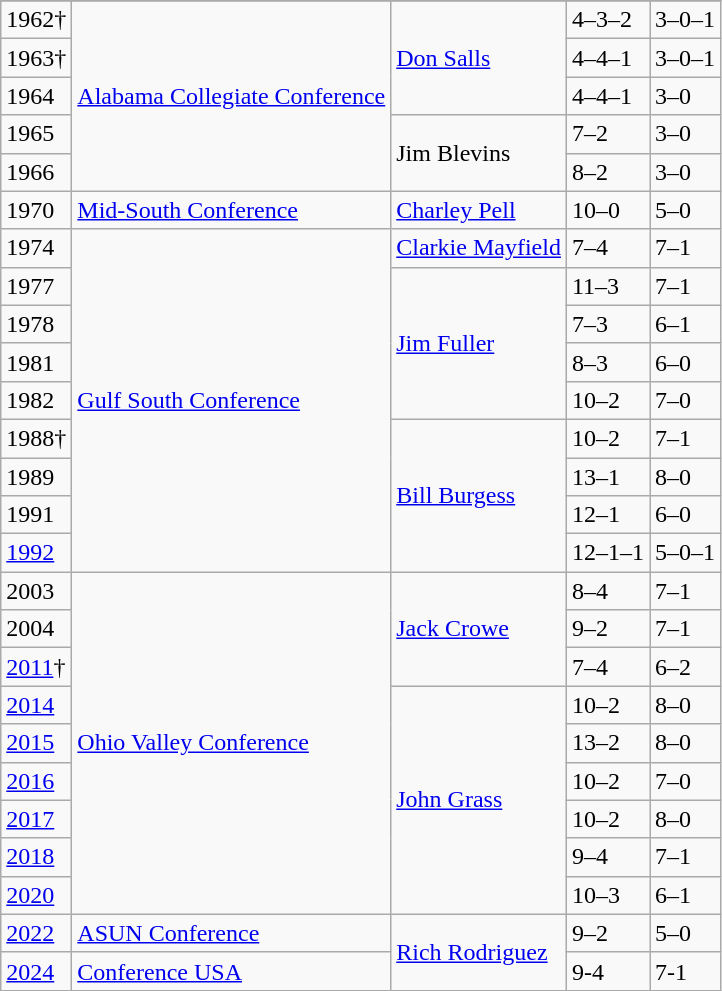<table class="wikitable">
<tr>
</tr>
<tr>
<td>1962†</td>
<td rowspan="5"><a href='#'>Alabama Collegiate Conference</a></td>
<td rowspan="3"><a href='#'>Don Salls</a></td>
<td>4–3–2</td>
<td>3–0–1</td>
</tr>
<tr>
<td>1963†</td>
<td>4–4–1</td>
<td>3–0–1</td>
</tr>
<tr>
<td>1964</td>
<td>4–4–1</td>
<td>3–0</td>
</tr>
<tr>
<td>1965</td>
<td rowspan="2">Jim Blevins</td>
<td>7–2</td>
<td>3–0</td>
</tr>
<tr>
<td>1966</td>
<td>8–2</td>
<td>3–0</td>
</tr>
<tr>
<td>1970</td>
<td><a href='#'>Mid-South Conference</a></td>
<td><a href='#'>Charley Pell</a></td>
<td>10–0</td>
<td>5–0</td>
</tr>
<tr>
<td>1974</td>
<td rowspan="9"><a href='#'>Gulf South Conference</a></td>
<td><a href='#'>Clarkie Mayfield</a></td>
<td>7–4</td>
<td>7–1</td>
</tr>
<tr>
<td>1977</td>
<td rowspan="4"><a href='#'>Jim Fuller</a></td>
<td>11–3</td>
<td>7–1</td>
</tr>
<tr>
<td>1978</td>
<td>7–3</td>
<td>6–1</td>
</tr>
<tr>
<td>1981</td>
<td>8–3</td>
<td>6–0</td>
</tr>
<tr>
<td>1982</td>
<td>10–2</td>
<td>7–0</td>
</tr>
<tr>
<td>1988†</td>
<td rowspan="4"><a href='#'>Bill Burgess</a></td>
<td>10–2</td>
<td>7–1</td>
</tr>
<tr>
<td>1989</td>
<td>13–1</td>
<td>8–0</td>
</tr>
<tr>
<td>1991</td>
<td>12–1</td>
<td>6–0</td>
</tr>
<tr>
<td><a href='#'>1992</a></td>
<td>12–1–1</td>
<td>5–0–1</td>
</tr>
<tr>
<td>2003</td>
<td rowspan="9"><a href='#'>Ohio Valley Conference</a></td>
<td rowspan="3"><a href='#'>Jack Crowe</a></td>
<td>8–4</td>
<td>7–1</td>
</tr>
<tr>
<td>2004</td>
<td>9–2</td>
<td>7–1</td>
</tr>
<tr>
<td><a href='#'>2011</a>†</td>
<td>7–4</td>
<td>6–2</td>
</tr>
<tr>
<td><a href='#'>2014</a></td>
<td rowspan="6"><a href='#'>John Grass</a></td>
<td>10–2</td>
<td>8–0</td>
</tr>
<tr>
<td><a href='#'>2015</a></td>
<td>13–2</td>
<td>8–0</td>
</tr>
<tr>
<td><a href='#'>2016</a></td>
<td>10–2</td>
<td>7–0</td>
</tr>
<tr>
<td><a href='#'>2017</a></td>
<td>10–2</td>
<td>8–0</td>
</tr>
<tr>
<td><a href='#'>2018</a></td>
<td>9–4</td>
<td>7–1</td>
</tr>
<tr>
<td><a href='#'>2020</a></td>
<td>10–3</td>
<td>6–1</td>
</tr>
<tr>
<td><a href='#'>2022</a></td>
<td rowspan="1"><a href='#'>ASUN Conference</a></td>
<td rowspan="2"><a href='#'>Rich Rodriguez</a></td>
<td>9–2</td>
<td>5–0</td>
</tr>
<tr>
<td><a href='#'>2024</a></td>
<td rowspan="1"><a href='#'>Conference USA</a></td>
<td>9-4</td>
<td>7-1</td>
</tr>
</table>
